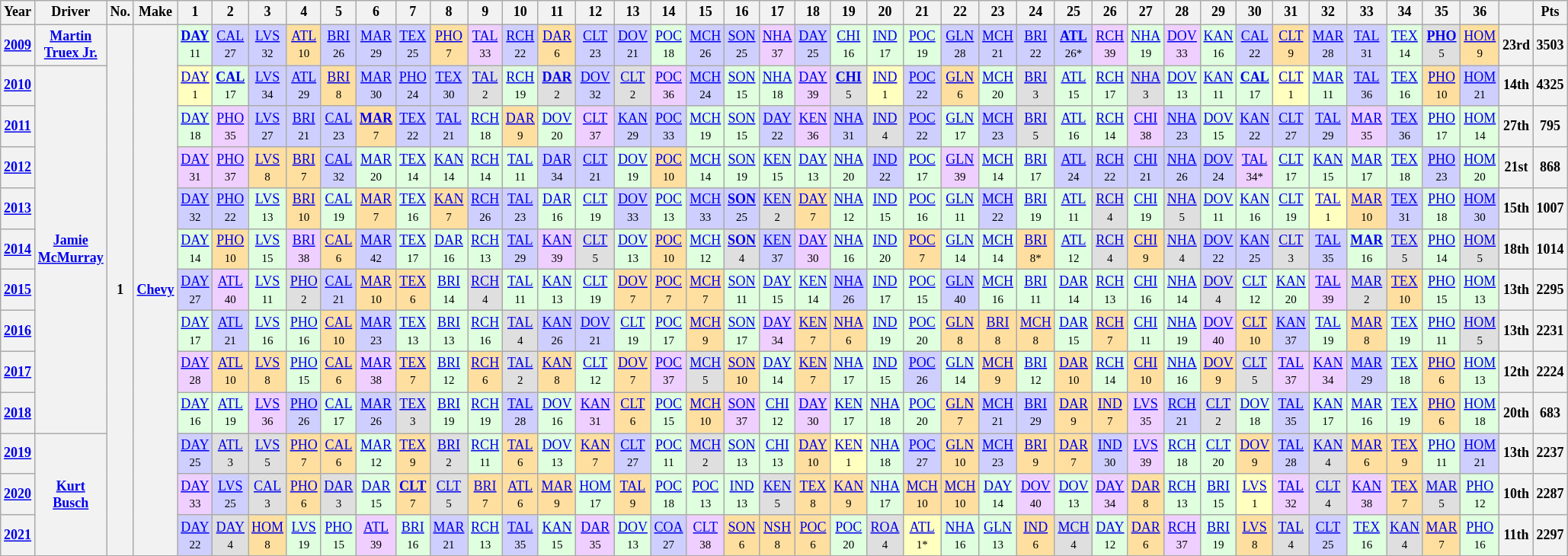<table class="wikitable" style="text-align:center; font-size:75%">
<tr>
<th>Year</th>
<th>Driver</th>
<th>No.</th>
<th>Make</th>
<th>1</th>
<th>2</th>
<th>3</th>
<th>4</th>
<th>5</th>
<th>6</th>
<th>7</th>
<th>8</th>
<th>9</th>
<th>10</th>
<th>11</th>
<th>12</th>
<th>13</th>
<th>14</th>
<th>15</th>
<th>16</th>
<th>17</th>
<th>18</th>
<th>19</th>
<th>20</th>
<th>21</th>
<th>22</th>
<th>23</th>
<th>24</th>
<th>25</th>
<th>26</th>
<th>27</th>
<th>28</th>
<th>29</th>
<th>30</th>
<th>31</th>
<th>32</th>
<th>33</th>
<th>34</th>
<th>35</th>
<th>36</th>
<th></th>
<th>Pts</th>
</tr>
<tr>
<th><a href='#'>2009</a></th>
<th><a href='#'>Martin Truex Jr.</a></th>
<th rowspan=13>1</th>
<th rowspan=13><a href='#'>Chevy</a></th>
<td style="background:#DFFFDF;"><strong><a href='#'>DAY</a></strong><br><small>11</small></td>
<td style="background:#CFCFFF;"><a href='#'>CAL</a><br><small>27</small></td>
<td style="background:#CFCFFF;"><a href='#'>LVS</a><br><small>32</small></td>
<td style="background:#FFDF9F;"><a href='#'>ATL</a><br><small>10</small></td>
<td style="background:#CFCFFF;"><a href='#'>BRI</a><br><small>26</small></td>
<td style="background:#CFCFFF;"><a href='#'>MAR</a><br><small>29</small></td>
<td style="background:#CFCFFF;"><a href='#'>TEX</a><br><small>25</small></td>
<td style="background:#FFDF9F;"><a href='#'>PHO</a><br><small>7</small></td>
<td style="background:#EFCFFF;"><a href='#'>TAL</a><br><small>33</small></td>
<td style="background:#CFCFFF;"><a href='#'>RCH</a><br><small>22</small></td>
<td style="background:#FFDF9F;"><a href='#'>DAR</a><br><small>6</small></td>
<td style="background:#CFCFFF;"><a href='#'>CLT</a><br><small>23</small></td>
<td style="background:#CFCFFF;"><a href='#'>DOV</a><br><small>21</small></td>
<td style="background:#DFFFDF;"><a href='#'>POC</a><br><small>18</small></td>
<td style="background:#CFCFFF;"><a href='#'>MCH</a><br><small>26</small></td>
<td style="background:#CFCFFF;"><a href='#'>SON</a><br><small>25</small></td>
<td style="background:#EFCFFF;"><a href='#'>NHA</a><br><small>37</small></td>
<td style="background:#CFCFFF;"><a href='#'>DAY</a><br><small>25</small></td>
<td style="background:#DFFFDF;"><a href='#'>CHI</a><br><small>16</small></td>
<td style="background:#DFFFDF;"><a href='#'>IND</a><br><small>17</small></td>
<td style="background:#DFFFDF;"><a href='#'>POC</a><br><small>19</small></td>
<td style="background:#CFCFFF;"><a href='#'>GLN</a><br><small>28</small></td>
<td style="background:#CFCFFF;"><a href='#'>MCH</a><br><small>21</small></td>
<td style="background:#CFCFFF;"><a href='#'>BRI</a><br><small>22</small></td>
<td style="background:#CFCFFF;"><strong><a href='#'>ATL</a></strong><br><small>26*</small></td>
<td style="background:#EFCFFF;"><a href='#'>RCH</a><br><small>39</small></td>
<td style="background:#DFFFDF;"><a href='#'>NHA</a><br><small>19</small></td>
<td style="background:#EFCFFF;"><a href='#'>DOV</a><br><small>33</small></td>
<td style="background:#DFFFDF;"><a href='#'>KAN</a><br><small>16</small></td>
<td style="background:#CFCFFF;"><a href='#'>CAL</a><br><small>22</small></td>
<td style="background:#FFDF9F;"><a href='#'>CLT</a><br><small>9</small></td>
<td style="background:#CFCFFF;"><a href='#'>MAR</a><br><small>28</small></td>
<td style="background:#CFCFFF;"><a href='#'>TAL</a><br><small>31</small></td>
<td style="background:#DFFFDF;"><a href='#'>TEX</a><br><small>14</small></td>
<td style="background:#DFDFDF;"><strong><a href='#'>PHO</a></strong><br><small>5</small></td>
<td style="background:#FFDF9F;"><a href='#'>HOM</a><br><small>9</small></td>
<th>23rd</th>
<th>3503</th>
</tr>
<tr>
<th><a href='#'>2010</a></th>
<th rowspan=9><a href='#'>Jamie McMurray</a></th>
<td style="background:#FFFFBF;"><a href='#'>DAY</a><br><small>1</small></td>
<td style="background:#DFFFDF;"><strong><a href='#'>CAL</a></strong><br><small>17</small></td>
<td style="background:#CFCFFF;"><a href='#'>LVS</a><br><small>34</small></td>
<td style="background:#CFCFFF;"><a href='#'>ATL</a><br><small>29</small></td>
<td style="background:#FFDF9F;"><a href='#'>BRI</a><br><small>8</small></td>
<td style="background:#CFCFFF;"><a href='#'>MAR</a><br><small>30</small></td>
<td style="background:#CFCFFF;"><a href='#'>PHO</a><br><small>24</small></td>
<td style="background:#CFCFFF;"><a href='#'>TEX</a><br><small>30</small></td>
<td style="background:#DFDFDF;"><a href='#'>TAL</a><br><small>2</small></td>
<td style="background:#DFFFDF;"><a href='#'>RCH</a><br><small>19</small></td>
<td style="background:#DFDFDF;"><strong><a href='#'>DAR</a></strong><br><small>2</small></td>
<td style="background:#CFCFFF;"><a href='#'>DOV</a><br><small>32</small></td>
<td style="background:#DFDFDF;"><a href='#'>CLT</a><br><small>2</small></td>
<td style="background:#EFCFFF;"><a href='#'>POC</a><br><small>36</small></td>
<td style="background:#CFCFFF;"><a href='#'>MCH</a><br><small>24</small></td>
<td style="background:#DFFFDF;"><a href='#'>SON</a><br><small>15</small></td>
<td style="background:#DFFFDF;"><a href='#'>NHA</a><br><small>18</small></td>
<td style="background:#EFCFFF;"><a href='#'>DAY</a><br><small>39</small></td>
<td style="background:#DFDFDF;"><strong><a href='#'>CHI</a></strong><br><small>5</small></td>
<td style="background:#FFFFBF;"><a href='#'>IND</a><br><small>1</small></td>
<td style="background:#CFCFFF;"><a href='#'>POC</a><br><small>22</small></td>
<td style="background:#FFDF9F;"><a href='#'>GLN</a><br><small>6</small></td>
<td style="background:#DFFFDF;"><a href='#'>MCH</a><br><small>20</small></td>
<td style="background:#DFDFDF;"><a href='#'>BRI</a><br><small>3</small></td>
<td style="background:#DFFFDF;"><a href='#'>ATL</a><br><small>15</small></td>
<td style="background:#DFFFDF;"><a href='#'>RCH</a><br><small>17</small></td>
<td style="background:#DFDFDF;"><a href='#'>NHA</a><br><small>3</small></td>
<td style="background:#DFFFDF;"><a href='#'>DOV</a><br><small>13</small></td>
<td style="background:#DFFFDF;"><a href='#'>KAN</a><br><small>11</small></td>
<td style="background:#DFFFDF;"><strong><a href='#'>CAL</a></strong><br><small>17</small></td>
<td style="background:#FFFFBF;"><a href='#'>CLT</a><br><small>1</small></td>
<td style="background:#DFFFDF;"><a href='#'>MAR</a><br><small>11</small></td>
<td style="background:#CFCFFF;"><a href='#'>TAL</a><br><small>36</small></td>
<td style="background:#DFFFDF;"><a href='#'>TEX</a><br><small>16</small></td>
<td style="background:#FFDF9F;"><a href='#'>PHO</a><br><small>10</small></td>
<td style="background:#CFCFFF;"><a href='#'>HOM</a><br><small>21</small></td>
<th>14th</th>
<th>4325</th>
</tr>
<tr>
<th><a href='#'>2011</a></th>
<td style="background:#DFFFDF;"><a href='#'>DAY</a><br><small>18</small></td>
<td style="background:#EFCFFF;"><a href='#'>PHO</a><br><small>35</small></td>
<td style="background:#CFCFFF;"><a href='#'>LVS</a><br><small>27</small></td>
<td style="background:#CFCFFF;"><a href='#'>BRI</a><br><small>21</small></td>
<td style="background:#CFCFFF;"><a href='#'>CAL</a><br><small>23</small></td>
<td style="background:#FFDF9F;"><strong><a href='#'>MAR</a></strong><br><small>7</small></td>
<td style="background:#CFCFFF;"><a href='#'>TEX</a><br><small>22</small></td>
<td style="background:#CFCFFF;"><a href='#'>TAL</a><br><small>21</small></td>
<td style="background:#DFFFDF;"><a href='#'>RCH</a><br><small>18</small></td>
<td style="background:#FFDF9F;"><a href='#'>DAR</a><br><small>9</small></td>
<td style="background:#DFFFDF;"><a href='#'>DOV</a><br><small>20</small></td>
<td style="background:#EFCFFF;"><a href='#'>CLT</a><br><small>37</small></td>
<td style="background:#CFCFFF;"><a href='#'>KAN</a><br><small>29</small></td>
<td style="background:#CFCFFF;"><a href='#'>POC</a><br><small>33</small></td>
<td style="background:#DFFFDF;"><a href='#'>MCH</a><br><small>19</small></td>
<td style="background:#DFFFDF;"><a href='#'>SON</a><br><small>15</small></td>
<td style="background:#CFCFFF;"><a href='#'>DAY</a><br><small>22</small></td>
<td style="background:#EFCFFF;"><a href='#'>KEN</a><br><small>36</small></td>
<td style="background:#CFCFFF;"><a href='#'>NHA</a><br><small>31</small></td>
<td style="background:#DFDFDF;"><a href='#'>IND</a><br><small>4</small></td>
<td style="background:#CFCFFF;"><a href='#'>POC</a><br><small>22</small></td>
<td style="background:#DFFFDF;"><a href='#'>GLN</a><br><small>17</small></td>
<td style="background:#CFCFFF;"><a href='#'>MCH</a><br><small>23</small></td>
<td style="background:#DFDFDF;"><a href='#'>BRI</a><br><small>5</small></td>
<td style="background:#DFFFDF;"><a href='#'>ATL</a><br><small>16</small></td>
<td style="background:#DFFFDF;"><a href='#'>RCH</a><br><small>14</small></td>
<td style="background:#EFCFFF;"><a href='#'>CHI</a><br><small>38</small></td>
<td style="background:#CFCFFF;"><a href='#'>NHA</a><br><small>23</small></td>
<td style="background:#DFFFDF;"><a href='#'>DOV</a><br><small>15</small></td>
<td style="background:#CFCFFF;"><a href='#'>KAN</a><br><small>22</small></td>
<td style="background:#CFCFFF;"><a href='#'>CLT</a><br><small>27</small></td>
<td style="background:#CFCFFF;"><a href='#'>TAL</a><br><small>29</small></td>
<td style="background:#EFCFFF;"><a href='#'>MAR</a><br><small>35</small></td>
<td style="background:#CFCFFF;"><a href='#'>TEX</a><br><small>36</small></td>
<td style="background:#DFFFDF;"><a href='#'>PHO</a><br><small>17</small></td>
<td style="background:#DFFFDF;"><a href='#'>HOM</a><br><small>14</small></td>
<th>27th</th>
<th>795</th>
</tr>
<tr>
<th><a href='#'>2012</a></th>
<td style="background:#EFCFFF;"><a href='#'>DAY</a><br><small>31</small></td>
<td style="background:#EFCFFF;"><a href='#'>PHO</a><br><small>37</small></td>
<td style="background:#FFDF9F;"><a href='#'>LVS</a><br><small>8</small></td>
<td style="background:#FFDF9F;"><a href='#'>BRI</a><br><small>7</small></td>
<td style="background:#CFCFFF;"><a href='#'>CAL</a><br><small>32</small></td>
<td style="background:#DFFFDF;"><a href='#'>MAR</a><br><small>20</small></td>
<td style="background:#DFFFDF;"><a href='#'>TEX</a><br><small>14</small></td>
<td style="background:#DFFFDF;"><a href='#'>KAN</a><br><small>14</small></td>
<td style="background:#DFFFDF;"><a href='#'>RCH</a><br><small>14</small></td>
<td style="background:#DFFFDF;"><a href='#'>TAL</a><br><small>11</small></td>
<td style="background:#CFCFFF;"><a href='#'>DAR</a><br><small>34</small></td>
<td style="background:#CFCFFF;"><a href='#'>CLT</a><br><small>21</small></td>
<td style="background:#DFFFDF;"><a href='#'>DOV</a><br><small>19</small></td>
<td style="background:#FFDF9F;"><a href='#'>POC</a><br><small>10</small></td>
<td style="background:#DFFFDF;"><a href='#'>MCH</a><br><small>14</small></td>
<td style="background:#DFFFDF;"><a href='#'>SON</a><br><small>19</small></td>
<td style="background:#DFFFDF;"><a href='#'>KEN</a><br><small>15</small></td>
<td style="background:#DFFFDF;"><a href='#'>DAY</a><br><small>13</small></td>
<td style="background:#DFFFDF;"><a href='#'>NHA</a><br><small>20</small></td>
<td style="background:#CFCFFF;"><a href='#'>IND</a><br><small>22</small></td>
<td style="background:#DFFFDF;"><a href='#'>POC</a><br><small>17</small></td>
<td style="background:#EFCFFF;"><a href='#'>GLN</a><br><small>39</small></td>
<td style="background:#DFFFDF;"><a href='#'>MCH</a><br><small>14</small></td>
<td style="background:#DFFFDF;"><a href='#'>BRI</a><br><small>17</small></td>
<td style="background:#CFCFFF;"><a href='#'>ATL</a><br><small>24</small></td>
<td style="background:#CFCFFF;"><a href='#'>RCH</a><br><small>22</small></td>
<td style="background:#CFCFFF;"><a href='#'>CHI</a><br><small>21</small></td>
<td style="background:#CFCFFF;"><a href='#'>NHA</a><br><small>26</small></td>
<td style="background:#CFCFFF;"><a href='#'>DOV</a><br><small>24</small></td>
<td style="background:#EFCFFF;"><a href='#'>TAL</a><br><small>34*</small></td>
<td style="background:#DFFFDF;"><a href='#'>CLT</a><br><small>17</small></td>
<td style="background:#DFFFDF;"><a href='#'>KAN</a><br><small>15</small></td>
<td style="background:#DFFFDF;"><a href='#'>MAR</a><br><small>17</small></td>
<td style="background:#DFFFDF;"><a href='#'>TEX</a><br><small>18</small></td>
<td style="background:#CFCFFF;"><a href='#'>PHO</a><br><small>23</small></td>
<td style="background:#DFFFDF;"><a href='#'>HOM</a><br><small>20</small></td>
<th>21st</th>
<th>868</th>
</tr>
<tr>
<th><a href='#'>2013</a></th>
<td style="background:#CFCFFF;"><a href='#'>DAY</a><br><small>32</small></td>
<td style="background:#CFCFFF;"><a href='#'>PHO</a><br><small>22</small></td>
<td style="background:#DFFFDF;"><a href='#'>LVS</a><br><small>13</small></td>
<td style="background:#FFDF9F;"><a href='#'>BRI</a><br><small>10</small></td>
<td style="background:#DFFFDF;"><a href='#'>CAL</a><br><small>19</small></td>
<td style="background:#FFDF9F;"><a href='#'>MAR</a><br><small>7</small></td>
<td style="background:#DFFFDF;"><a href='#'>TEX</a><br><small>16</small></td>
<td style="background:#FFDF9F;"><a href='#'>KAN</a><br><small>7</small></td>
<td style="background:#CFCFFF;"><a href='#'>RCH</a><br><small>26</small></td>
<td style="background:#CFCFFF;"><a href='#'>TAL</a><br><small>23</small></td>
<td style="background:#DFFFDF;"><a href='#'>DAR</a><br><small>16</small></td>
<td style="background:#DFFFDF;"><a href='#'>CLT</a><br><small>19</small></td>
<td style="background:#CFCFFF;"><a href='#'>DOV</a><br><small>33</small></td>
<td style="background:#DFFFDF;"><a href='#'>POC</a><br><small>13</small></td>
<td style="background:#CFCFFF;"><a href='#'>MCH</a><br><small>33</small></td>
<td style="background:#CFCFFF;"><strong><a href='#'>SON</a></strong><br><small>25</small></td>
<td style="background:#DFDFDF;"><a href='#'>KEN</a><br><small>2</small></td>
<td style="background:#FFDF9F;"><a href='#'>DAY</a><br><small>7</small></td>
<td style="background:#DFFFDF;"><a href='#'>NHA</a><br><small>12</small></td>
<td style="background:#DFFFDF;"><a href='#'>IND</a><br><small>15</small></td>
<td style="background:#DFFFDF;"><a href='#'>POC</a><br><small>16</small></td>
<td style="background:#DFFFDF;"><a href='#'>GLN</a><br><small>11</small></td>
<td style="background:#CFCFFF;"><a href='#'>MCH</a><br><small>22</small></td>
<td style="background:#DFFFDF;"><a href='#'>BRI</a><br><small>19</small></td>
<td style="background:#DFFFDF;"><a href='#'>ATL</a><br><small>11</small></td>
<td style="background:#DFDFDF;"><a href='#'>RCH</a><br><small>4</small></td>
<td style="background:#DFFFDF;"><a href='#'>CHI</a><br><small>19</small></td>
<td style="background:#DFDFDF;"><a href='#'>NHA</a><br><small>5</small></td>
<td style="background:#DFFFDF;"><a href='#'>DOV</a><br><small>11</small></td>
<td style="background:#DFFFDF;"><a href='#'>KAN</a><br><small>16</small></td>
<td style="background:#DFFFDF;"><a href='#'>CLT</a><br><small>19</small></td>
<td style="background:#FFFFBF;"><a href='#'>TAL</a><br><small>1</small></td>
<td style="background:#FFDF9F;"><a href='#'>MAR</a><br><small>10</small></td>
<td style="background:#CFCFFF;"><a href='#'>TEX</a><br><small>31</small></td>
<td style="background:#DFFFDF;"><a href='#'>PHO</a><br><small>18</small></td>
<td style="background:#CFCFFF;"><a href='#'>HOM</a><br><small>30</small></td>
<th>15th</th>
<th>1007</th>
</tr>
<tr>
<th><a href='#'>2014</a></th>
<td style="background:#DFFFDF;"><a href='#'>DAY</a><br><small>14</small></td>
<td style="background:#FFDF9F;"><a href='#'>PHO</a><br><small>10</small></td>
<td style="background:#DFFFDF;"><a href='#'>LVS</a><br><small>15</small></td>
<td style="background:#EFCFFF;"><a href='#'>BRI</a><br><small>38</small></td>
<td style="background:#FFDF9F;"><a href='#'>CAL</a><br><small>6</small></td>
<td style="background:#CFCFFF;"><a href='#'>MAR</a><br><small>42</small></td>
<td style="background:#DFFFDF;"><a href='#'>TEX</a><br><small>17</small></td>
<td style="background:#DFFFDF;"><a href='#'>DAR</a><br><small>16</small></td>
<td style="background:#DFFFDF;"><a href='#'>RCH</a><br><small>13</small></td>
<td style="background:#CFCFFF;"><a href='#'>TAL</a><br><small>29</small></td>
<td style="background:#EFCFFF;"><a href='#'>KAN</a><br><small>39</small></td>
<td style="background:#DFDFDF;"><a href='#'>CLT</a><br><small>5</small></td>
<td style="background:#DFFFDF;"><a href='#'>DOV</a><br><small>13</small></td>
<td style="background:#FFDF9F;"><a href='#'>POC</a><br><small>10</small></td>
<td style="background:#DFFFDF;"><a href='#'>MCH</a><br><small>12</small></td>
<td style="background:#DFDFDF;"><strong><a href='#'>SON</a></strong><br><small>4</small></td>
<td style="background:#CFCFFF;"><a href='#'>KEN</a><br><small>37</small></td>
<td style="background:#EFCFFF;"><a href='#'>DAY</a><br><small>30</small></td>
<td style="background:#DFFFDF;"><a href='#'>NHA</a><br><small>16</small></td>
<td style="background:#DFFFDF;"><a href='#'>IND</a><br><small>20</small></td>
<td style="background:#FFDF9F;"><a href='#'>POC</a><br><small>7</small></td>
<td style="background:#DFFFDF;"><a href='#'>GLN</a><br><small>14</small></td>
<td style="background:#DFFFDF;"><a href='#'>MCH</a><br><small>14</small></td>
<td style="background:#FFDF9F;"><a href='#'>BRI</a><br><small>8*</small></td>
<td style="background:#DFFFDF;"><a href='#'>ATL</a><br><small>12</small></td>
<td style="background:#DFDFDF;"><a href='#'>RCH</a><br><small>4</small></td>
<td style="background:#FFDF9F;"><a href='#'>CHI</a><br><small>9</small></td>
<td style="background:#DFDFDF;"><a href='#'>NHA</a><br><small>4</small></td>
<td style="background:#CFCFFF;"><a href='#'>DOV</a><br><small>22</small></td>
<td style="background:#CFCFFF;"><a href='#'>KAN</a><br><small>25</small></td>
<td style="background:#DFDFDF;"><a href='#'>CLT</a><br><small>3</small></td>
<td style="background:#CFCFFF;"><a href='#'>TAL</a><br><small>35</small></td>
<td style="background:#DFFFDF;"><strong><a href='#'>MAR</a></strong><br><small>16</small></td>
<td style="background:#DFDFDF;"><a href='#'>TEX</a><br><small>5</small></td>
<td style="background:#DFFFDF;"><a href='#'>PHO</a><br><small>14</small></td>
<td style="background:#DFDFDF;"><a href='#'>HOM</a><br><small>5</small></td>
<th>18th</th>
<th>1014</th>
</tr>
<tr>
<th><a href='#'>2015</a></th>
<td style="background:#CFCFFF;"><a href='#'>DAY</a><br><small>27</small></td>
<td style="background:#EFCFFF;"><a href='#'>ATL</a><br><small>40</small></td>
<td style="background:#DFFFDF;"><a href='#'>LVS</a><br><small>11</small></td>
<td style="background:#DFDFDF;"><a href='#'>PHO</a><br><small>2</small></td>
<td style="background:#CFCFFF;"><a href='#'>CAL</a><br><small>21</small></td>
<td style="background:#FFDF9F;"><a href='#'>MAR</a><br><small>10</small></td>
<td style="background:#FFDF9F;"><a href='#'>TEX</a><br><small>6</small></td>
<td style="background:#DFFFDF;"><a href='#'>BRI</a><br><small>14</small></td>
<td style="background:#DFDFDF;"><a href='#'>RCH</a><br><small>4</small></td>
<td style="background:#DFFFDF;"><a href='#'>TAL</a><br><small>11</small></td>
<td style="background:#DFFFDF;"><a href='#'>KAN</a><br><small>13</small></td>
<td style="background:#DFFFDF;"><a href='#'>CLT</a><br><small>19</small></td>
<td style="background:#FFDF9F;"><a href='#'>DOV</a><br><small>7</small></td>
<td style="background:#FFDF9F;"><a href='#'>POC</a><br><small>7</small></td>
<td style="background:#FFDF9F;"><a href='#'>MCH</a><br><small>7</small></td>
<td style="background:#DFFFDF;"><a href='#'>SON</a><br><small>11</small></td>
<td style="background:#DFFFDF;"><a href='#'>DAY</a><br><small>15</small></td>
<td style="background:#DFFFDF;"><a href='#'>KEN</a><br><small>14</small></td>
<td style="background:#CFCFFF;"><a href='#'>NHA</a><br><small>26</small></td>
<td style="background:#DFFFDF;"><a href='#'>IND</a><br><small>17</small></td>
<td style="background:#DFFFDF;"><a href='#'>POC</a><br><small>15</small></td>
<td style="background:#CFCFFF;"><a href='#'>GLN</a><br><small>40</small></td>
<td style="background:#DFFFDF;"><a href='#'>MCH</a><br><small>16</small></td>
<td style="background:#DFFFDF;"><a href='#'>BRI</a><br><small>11</small></td>
<td style="background:#DFFFDF;"><a href='#'>DAR</a><br><small>14</small></td>
<td style="background:#DFFFDF;"><a href='#'>RCH</a><br><small>13</small></td>
<td style="background:#DFFFDF;"><a href='#'>CHI</a><br><small>16</small></td>
<td style="background:#DFFFDF;"><a href='#'>NHA</a><br><small>14</small></td>
<td style="background:#DFDFDF;"><a href='#'>DOV</a><br><small>4</small></td>
<td style="background:#DFFFDF;"><a href='#'>CLT</a><br><small>12</small></td>
<td style="background:#DFFFDF;"><a href='#'>KAN</a><br><small>20</small></td>
<td style="background:#EFCFFF;"><a href='#'>TAL</a><br><small>39</small></td>
<td style="background:#DFDFDF;"><a href='#'>MAR</a><br><small>2</small></td>
<td style="background:#FFDF9F;"><a href='#'>TEX</a><br><small>10</small></td>
<td style="background:#DFFFDF;"><a href='#'>PHO</a><br><small>15</small></td>
<td style="background:#DFFFDF;"><a href='#'>HOM</a><br><small>13</small></td>
<th>13th</th>
<th>2295</th>
</tr>
<tr>
<th><a href='#'>2016</a></th>
<td style="background:#DFFFDF;"><a href='#'>DAY</a><br><small>17</small></td>
<td style="background:#CFCFFF;"><a href='#'>ATL</a><br><small>21</small></td>
<td style="background:#DFFFDF;"><a href='#'>LVS</a><br><small>16</small></td>
<td style="background:#DFFFDF;"><a href='#'>PHO</a><br><small>16</small></td>
<td style="background:#FFDF9F;"><a href='#'>CAL</a><br><small>10</small></td>
<td style="background:#CFCFFF;"><a href='#'>MAR</a><br><small>23</small></td>
<td style="background:#DFFFDF;"><a href='#'>TEX</a><br><small>13</small></td>
<td style="background:#DFFFDF;"><a href='#'>BRI</a><br><small>13</small></td>
<td style="background:#DFFFDF;"><a href='#'>RCH</a><br><small>16</small></td>
<td style="background:#DFDFDF;"><a href='#'>TAL</a><br><small>4</small></td>
<td style="background:#CFCFFF;"><a href='#'>KAN</a><br><small>26</small></td>
<td style="background:#CFCFFF;"><a href='#'>DOV</a><br><small>21</small></td>
<td style="background:#DFFFDF;"><a href='#'>CLT</a><br><small>19</small></td>
<td style="background:#DFFFDF;"><a href='#'>POC</a><br><small>17</small></td>
<td style="background:#FFDF9F;"><a href='#'>MCH</a><br><small>9</small></td>
<td style="background:#DFFFDF;"><a href='#'>SON</a><br><small>17</small></td>
<td style="background:#EFCFFF;"><a href='#'>DAY</a><br><small>34</small></td>
<td style="background:#FFDF9F;"><a href='#'>KEN</a><br><small>7</small></td>
<td style="background:#FFDF9F;"><a href='#'>NHA</a><br><small>6</small></td>
<td style="background:#DFFFDF;"><a href='#'>IND</a><br><small>19</small></td>
<td style="background:#DFFFDF;"><a href='#'>POC</a><br><small>20</small></td>
<td style="background:#FFDF9F;"><a href='#'>GLN</a><br><small>8</small></td>
<td style="background:#FFDF9F;"><a href='#'>BRI</a><br><small>8</small></td>
<td style="background:#FFDF9F;"><a href='#'>MCH</a><br><small>8</small></td>
<td style="background:#DFFFDF;"><a href='#'>DAR</a><br><small>15</small></td>
<td style="background:#FFDF9F;"><a href='#'>RCH</a><br><small>7</small></td>
<td style="background:#DFFFDF;"><a href='#'>CHI</a><br><small>11</small></td>
<td style="background:#DFFFDF;"><a href='#'>NHA</a><br><small>19</small></td>
<td style="background:#EFCFFF;"><a href='#'>DOV</a><br><small>40</small></td>
<td style="background:#FFDF9F;"><a href='#'>CLT</a><br><small>10</small></td>
<td style="background:#CFCFFF;"><a href='#'>KAN</a><br><small>37</small></td>
<td style="background:#DFFFDF;"><a href='#'>TAL</a><br><small>19</small></td>
<td style="background:#FFDF9F;"><a href='#'>MAR</a><br><small>8</small></td>
<td style="background:#DFFFDF;"><a href='#'>TEX</a><br><small>19</small></td>
<td style="background:#DFFFDF;"><a href='#'>PHO</a><br><small>11</small></td>
<td style="background:#DFDFDF;"><a href='#'>HOM</a><br><small>5</small></td>
<th>13th</th>
<th>2231</th>
</tr>
<tr>
<th><a href='#'>2017</a></th>
<td style="background:#EFCFFF;"><a href='#'>DAY</a><br><small>28</small></td>
<td style="background:#FFDF9F;"><a href='#'>ATL</a><br><small>10</small></td>
<td style="background:#FFDF9F;"><a href='#'>LVS</a><br><small>8</small></td>
<td style="background:#DFFFDF;"><a href='#'>PHO</a><br><small>15</small></td>
<td style="background:#FFDF9F;"><a href='#'>CAL</a><br><small>6</small></td>
<td style="background:#EFCFFF;"><a href='#'>MAR</a><br><small>38</small></td>
<td style="background:#FFDF9F;"><a href='#'>TEX</a><br><small>7</small></td>
<td style="background:#DFFFDF;"><a href='#'>BRI</a><br><small>12</small></td>
<td style="background:#FFDF9F;"><a href='#'>RCH</a><br><small>6</small></td>
<td style="background:#DFDFDF;"><a href='#'>TAL</a><br><small>2</small></td>
<td style="background:#FFDF9F;"><a href='#'>KAN</a><br><small>8</small></td>
<td style="background:#DFFFDF;"><a href='#'>CLT</a><br><small>12</small></td>
<td style="background:#FFDF9F;"><a href='#'>DOV</a><br><small>7</small></td>
<td style="background:#EFCFFF;"><a href='#'>POC</a><br><small>37</small></td>
<td style="background:#DFDFDF;"><a href='#'>MCH</a><br><small>5</small></td>
<td style="background:#FFDF9F;"><a href='#'>SON</a><br><small>10</small></td>
<td style="background:#DFFFDF;"><a href='#'>DAY</a><br><small>14</small></td>
<td style="background:#FFDF9F;"><a href='#'>KEN</a><br><small>7</small></td>
<td style="background:#DFFFDF;"><a href='#'>NHA</a><br><small>17</small></td>
<td style="background:#DFFFDF;"><a href='#'>IND</a><br><small>15</small></td>
<td style="background:#CFCFFF;"><a href='#'>POC</a><br><small>26</small></td>
<td style="background:#DFFFDF;"><a href='#'>GLN</a><br><small>14</small></td>
<td style="background:#FFDF9F;"><a href='#'>MCH</a><br><small>9</small></td>
<td style="background:#DFFFDF;"><a href='#'>BRI</a><br><small>12</small></td>
<td style="background:#FFDF9F;"><a href='#'>DAR</a><br><small>10</small></td>
<td style="background:#DFFFDF;"><a href='#'>RCH</a><br><small>14</small></td>
<td style="background:#FFDF9F;"><a href='#'>CHI</a><br><small>10</small></td>
<td style="background:#DFFFDF;"><a href='#'>NHA</a><br><small>16</small></td>
<td style="background:#FFDF9F;"><a href='#'>DOV</a><br><small>9</small></td>
<td style="background:#DFDFDF;"><a href='#'>CLT</a><br><small>5</small></td>
<td style="background:#EFCFFF;"><a href='#'>TAL</a><br><small>37</small></td>
<td style="background:#EFCFFF;"><a href='#'>KAN</a><br><small>34</small></td>
<td style="background:#CFCFFF;"><a href='#'>MAR</a><br><small>29</small></td>
<td style="background:#DFFFDF;"><a href='#'>TEX</a><br><small>18</small></td>
<td style="background:#FFDF9F;"><a href='#'>PHO</a><br><small>6</small></td>
<td style="background:#DFFFDF;"><a href='#'>HOM</a><br><small>13</small></td>
<th>12th</th>
<th>2224</th>
</tr>
<tr>
<th><a href='#'>2018</a></th>
<td style="background:#DFFFDF;"><a href='#'>DAY</a><br><small>16</small></td>
<td style="background:#DFFFDF;"><a href='#'>ATL</a><br><small>19</small></td>
<td style="background:#EFCFFF;"><a href='#'>LVS</a><br><small>36</small></td>
<td style="background:#CFCFFF;"><a href='#'>PHO</a><br><small>26</small></td>
<td style="background:#DFFFDF;"><a href='#'>CAL</a><br><small>17</small></td>
<td style="background:#CFCFFF;"><a href='#'>MAR</a><br><small>26</small></td>
<td style="background:#DFDFDF;"><a href='#'>TEX</a><br><small>3</small></td>
<td style="background:#DFFFDF;"><a href='#'>BRI</a><br><small>19</small></td>
<td style="background:#DFFFDF;"><a href='#'>RCH</a><br><small>19</small></td>
<td style="background:#CFCFFF;"><a href='#'>TAL</a><br><small>28</small></td>
<td style="background:#DFFFDF;"><a href='#'>DOV</a><br><small>16</small></td>
<td style="background:#EFCFFF;"><a href='#'>KAN</a><br><small>31</small></td>
<td style="background:#FFDF9F;"><a href='#'>CLT</a><br><small>6</small></td>
<td style="background:#DFFFDF;"><a href='#'>POC</a><br><small>15</small></td>
<td style="background:#FFDF9F;"><a href='#'>MCH</a><br><small>10</small></td>
<td style="background:#EFCFFF;"><a href='#'>SON</a><br><small>37</small></td>
<td style="background:#DFFFDF;"><a href='#'>CHI</a><br><small>12</small></td>
<td style="background:#EFCFFF;"><a href='#'>DAY</a><br><small>30</small></td>
<td style="background:#DFFFDF;"><a href='#'>KEN</a><br><small>17</small></td>
<td style="background:#DFFFDF;"><a href='#'>NHA</a><br><small>18</small></td>
<td style="background:#DFFFDF;"><a href='#'>POC</a><br><small>20</small></td>
<td style="background:#FFDF9F;"><a href='#'>GLN</a><br><small>7</small></td>
<td style="background:#CFCFFF;"><a href='#'>MCH</a><br><small>21</small></td>
<td style="background:#CFCFFF;"><a href='#'>BRI</a><br><small>29</small></td>
<td style="background:#FFDF9F;"><a href='#'>DAR</a><br><small>9</small></td>
<td style="background:#FFDF9F;"><a href='#'>IND</a><br><small>7</small></td>
<td style="background:#EFCFFF;"><a href='#'>LVS</a><br><small>35</small></td>
<td style="background:#CFCFFF;"><a href='#'>RCH</a><br><small>21</small></td>
<td style="background:#DFDFDF;"><a href='#'>CLT</a><br><small>2</small></td>
<td style="background:#DFFFDF;"><a href='#'>DOV</a><br><small>18</small></td>
<td style="background:#CFCFFF;"><a href='#'>TAL</a><br><small>35</small></td>
<td style="background:#DFFFDF;"><a href='#'>KAN</a><br><small>17</small></td>
<td style="background:#DFFFDF;"><a href='#'>MAR</a><br><small>16</small></td>
<td style="background:#DFFFDF;"><a href='#'>TEX</a><br><small>19</small></td>
<td style="background:#FFDF9F;"><a href='#'>PHO</a><br><small>6</small></td>
<td style="background:#DFFFDF;"><a href='#'>HOM</a><br><small>18</small></td>
<th>20th</th>
<th>683</th>
</tr>
<tr>
<th><a href='#'>2019</a></th>
<th rowspan=3><a href='#'>Kurt Busch</a></th>
<td style="background:#CFCFFF;"><a href='#'>DAY</a><br><small>25</small></td>
<td style="background:#DFDFDF;"><a href='#'>ATL</a><br><small>3</small></td>
<td style="background:#DFDFDF;"><a href='#'>LVS</a><br><small>5</small></td>
<td style="background:#FFDF9F;"><a href='#'>PHO</a><br><small>7</small></td>
<td style="background:#FFDF9F;"><a href='#'>CAL</a><br><small>6</small></td>
<td style="background:#DFFFDF;"><a href='#'>MAR</a><br><small>12</small></td>
<td style="background:#FFDF9F;"><a href='#'>TEX</a><br><small>9</small></td>
<td style="background:#DFDFDF;"><a href='#'>BRI</a><br><small>2</small></td>
<td style="background:#DFFFDF;"><a href='#'>RCH</a><br><small>11</small></td>
<td style="background:#FFDF9F;"><a href='#'>TAL</a><br><small>6</small></td>
<td style="background:#DFFFDF;"><a href='#'>DOV</a><br><small>13</small></td>
<td style="background:#FFDF9F;"><a href='#'>KAN</a><br><small>7</small></td>
<td style="background:#CFCFFF;"><a href='#'>CLT</a><br><small>27</small></td>
<td style="background:#DFFFDF;"><a href='#'>POC</a><br><small>11</small></td>
<td style="background:#DFDFDF;"><a href='#'>MCH</a><br><small>2</small></td>
<td style="background:#DFFFDF;"><a href='#'>SON</a><br><small>13</small></td>
<td style="background:#DFFFDF;"><a href='#'>CHI</a><br><small>13</small></td>
<td style="background:#FFDF9F;"><a href='#'>DAY</a><br><small>10</small></td>
<td style="background:#FFFFBF;"><a href='#'>KEN</a><br><small>1</small></td>
<td style="background:#DFFFDF;"><a href='#'>NHA</a><br><small>18</small></td>
<td style="background:#CFCFFF;"><a href='#'>POC</a><br><small>27</small></td>
<td style="background:#FFDF9F;"><a href='#'>GLN</a><br><small>10</small></td>
<td style="background:#CFCFFF;"><a href='#'>MCH</a><br><small>23</small></td>
<td style="background:#FFDF9F;"><a href='#'>BRI</a><br><small>9</small></td>
<td style="background:#FFDF9F;"><a href='#'>DAR</a><br><small>7</small></td>
<td style="background:#CFCFFF;"><a href='#'>IND</a><br><small>30</small></td>
<td style="background:#EFCFFF;"><a href='#'>LVS</a><br><small>39</small></td>
<td style="background:#DFFFDF;"><a href='#'>RCH</a><br><small>18</small></td>
<td style="background:#DFFFDF;"><a href='#'>CLT</a><br><small>20</small></td>
<td style="background:#FFDF9F;"><a href='#'>DOV</a><br><small>9</small></td>
<td style="background:#CFCFFF;"><a href='#'>TAL</a><br><small>28</small></td>
<td style="background:#DFDFDF;"><a href='#'>KAN</a><br><small>4</small></td>
<td style="background:#FFDF9F;"><a href='#'>MAR</a><br><small>6</small></td>
<td style="background:#FFDF9F;"><a href='#'>TEX</a><br><small>9</small></td>
<td style="background:#DFFFDF;"><a href='#'>PHO</a><br><small>11</small></td>
<td style="background:#CFCFFF;"><a href='#'>HOM</a><br><small>21</small></td>
<th>13th</th>
<th>2237</th>
</tr>
<tr>
<th><a href='#'>2020</a></th>
<td style="background:#EFCFFF;"><a href='#'>DAY</a><br><small>33</small></td>
<td style="background:#CFCFFF;"><a href='#'>LVS</a><br><small>25</small></td>
<td style="background:#DFDFDF;"><a href='#'>CAL</a><br><small>3</small></td>
<td style="background:#FFDF9F;"><a href='#'>PHO</a><br><small>6</small></td>
<td style="background:#DFDFDF;"><a href='#'>DAR</a><br><small>3</small></td>
<td style="background:#DFFFDF;"><a href='#'>DAR</a><br><small>15</small></td>
<td style="background:#FFDF9F;"><strong><a href='#'>CLT</a></strong><br><small>7</small></td>
<td style="background:#DFDFDF;"><a href='#'>CLT</a><br><small>5</small></td>
<td style="background:#FFDF9F;"><a href='#'>BRI</a><br><small>7</small></td>
<td style="background:#FFDF9F;"><a href='#'>ATL</a><br><small>6</small></td>
<td style="background:#FFDF9F;"><a href='#'>MAR</a><br><small>9</small></td>
<td style="background:#DFFFDF;"><a href='#'>HOM</a><br><small>17</small></td>
<td style="background:#FFDF9F;"><a href='#'>TAL</a><br><small>9</small></td>
<td style="background:#DFFFDF;"><a href='#'>POC</a><br><small>18</small></td>
<td style="background:#DFFFDF;"><a href='#'>POC</a><br><small>13</small></td>
<td style="background:#DFFFDF;"><a href='#'>IND</a><br><small>13</small></td>
<td style="background:#DFDFDF;"><a href='#'>KEN</a><br><small>5</small></td>
<td style="background:#FFDF9F;"><a href='#'>TEX</a><br><small>8</small></td>
<td style="background:#FFDF9F;"><a href='#'>KAN</a><br><small>9</small></td>
<td style="background:#DFFFDF;"><a href='#'>NHA</a><br><small>17</small></td>
<td style="background:#FFDF9F;"><a href='#'>MCH</a><br><small>10</small></td>
<td style="background:#FFDF9F;"><a href='#'>MCH</a><br><small>10</small></td>
<td style="background:#DFFFDF;"><a href='#'>DAY</a><br><small>14</small></td>
<td style="background:#EFCFFF;"><a href='#'>DOV</a><br><small>40</small></td>
<td style="background:#DFFFDF;"><a href='#'>DOV</a><br><small>13</small></td>
<td style="background:#EFCFFF;"><a href='#'>DAY</a><br><small>34</small></td>
<td style="background:#FFDF9F;"><a href='#'>DAR</a><br><small>8</small></td>
<td style="background:#DFFFDF;"><a href='#'>RCH</a><br><small>13</small></td>
<td style="background:#DFFFDF;"><a href='#'>BRI</a><br><small>15</small></td>
<td style="background:#FFFFBF;"><a href='#'>LVS</a><br><small>1</small></td>
<td style="background:#EFCFFF;"><a href='#'>TAL</a><br><small>32</small></td>
<td style="background:#DFDFDF;"><a href='#'>CLT</a><br><small>4</small></td>
<td style="background:#EFCFFF;"><a href='#'>KAN</a><br><small>38</small></td>
<td style="background:#FFDF9F;"><a href='#'>TEX</a><br><small>7</small></td>
<td style="background:#DFDFDF;"><a href='#'>MAR</a><br><small>5</small></td>
<td style="background:#DFFFDF;"><a href='#'>PHO</a><br><small>12</small></td>
<th>10th</th>
<th>2287</th>
</tr>
<tr>
<th><a href='#'>2021</a></th>
<td style="background:#CFCFFF;"><a href='#'>DAY</a><br><small>22</small></td>
<td style="background:#DFDFDF;"><a href='#'>DAY</a><br><small>4</small></td>
<td style="background:#FFDF9F;"><a href='#'>HOM</a><br><small>8</small></td>
<td style="background:#DFFFDF;"><a href='#'>LVS</a><br><small>19</small></td>
<td style="background:#DFFFDF;"><a href='#'>PHO</a><br><small>15</small></td>
<td style="background:#EFCFFF;"><a href='#'>ATL</a><br><small>39</small></td>
<td style="background:#DFFFDF;"><a href='#'>BRI</a><br><small>16</small></td>
<td style="background:#CFCFFF;"><a href='#'>MAR</a><br><small>21</small></td>
<td style="background:#DFFFDF;"><a href='#'>RCH</a><br><small>13</small></td>
<td style="background:#CFCFFF;"><a href='#'>TAL</a><br><small>35</small></td>
<td style="background:#DFFFDF;"><a href='#'>KAN</a><br><small>15</small></td>
<td style="background:#EFCFFF;"><a href='#'>DAR</a><br><small>35</small></td>
<td style="background:#DFFFDF;"><a href='#'>DOV</a><br><small>13</small></td>
<td style="background:#CFCFFF;"><a href='#'>COA</a><br><small>27</small></td>
<td style="background:#EFCFFF;"><a href='#'>CLT</a><br><small>38</small></td>
<td style="background:#FFDF9F;"><a href='#'>SON</a><br><small>6</small></td>
<td style="background:#FFDF9F;"><a href='#'>NSH</a><br><small>8</small></td>
<td style="background:#FFDF9F;"><a href='#'>POC</a><br><small>6</small></td>
<td style="background:#DFFFDF;"><a href='#'>POC</a><br><small>20</small></td>
<td style="background:#DFDFDF;"><a href='#'>ROA</a><br><small>4</small></td>
<td style="background:#FFFFBF;"><a href='#'>ATL</a><br><small>1*</small></td>
<td style="background:#DFFFDF;"><a href='#'>NHA</a><br><small>16</small></td>
<td style="background:#DFFFDF;"><a href='#'>GLN</a><br><small>13</small></td>
<td style="background:#FFDF9F;"><a href='#'>IND</a><br><small>6</small></td>
<td style="background:#DFDFDF;"><a href='#'>MCH</a><br><small>4</small></td>
<td style="background:#DFFFDF;"><a href='#'>DAY</a><br><small>12</small></td>
<td style="background:#FFDF9F;"><a href='#'>DAR</a><br><small>6</small></td>
<td style="background:#EFCFFF;"><a href='#'>RCH</a><br><small>37</small></td>
<td style="background:#DFFFDF;"><a href='#'>BRI</a><br><small>19</small></td>
<td style="background:#FFDF9F;"><a href='#'>LVS</a><br><small>8</small></td>
<td style="background:#DFDFDF;"><a href='#'>TAL</a><br><small>4</small></td>
<td style="background:#CFCFFF;"><a href='#'>CLT</a><br><small>25</small></td>
<td style="background:#DFFFDF;"><a href='#'>TEX</a><br><small>16</small></td>
<td style="background:#DFDFDF;"><a href='#'>KAN</a><br><small>4</small></td>
<td style="background:#FFDF9F;"><a href='#'>MAR</a><br><small>7</small></td>
<td style="background:#DFFFDF;"><a href='#'>PHO</a><br><small>16</small></td>
<th>11th</th>
<th>2297</th>
</tr>
</table>
